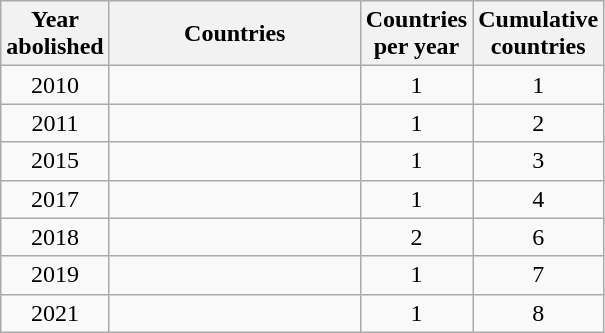<table class="wikitable sortable" style="text-align:center">
<tr>
<th style="width:1em;">Year abolished</th>
<th style="width:10em;">Countries</th>
<th style="width:1em;">Countries per year</th>
<th style="width:1em;">Cumulative countries</th>
</tr>
<tr>
<td>2010</td>
<td style=text-align:left></td>
<td>1</td>
<td>1</td>
</tr>
<tr>
<td>2011</td>
<td style=text-align:left></td>
<td>1</td>
<td>2</td>
</tr>
<tr>
<td>2015</td>
<td style=text-align:left></td>
<td>1</td>
<td>3</td>
</tr>
<tr>
<td>2017</td>
<td style=text-align:left></td>
<td>1</td>
<td>4</td>
</tr>
<tr>
<td>2018</td>
<td style=text-align:left></td>
<td>2</td>
<td>6</td>
</tr>
<tr>
<td>2019</td>
<td style=text-align:left></td>
<td>1</td>
<td>7</td>
</tr>
<tr>
<td>2021</td>
<td style=text-align:left></td>
<td>1</td>
<td>8</td>
</tr>
</table>
